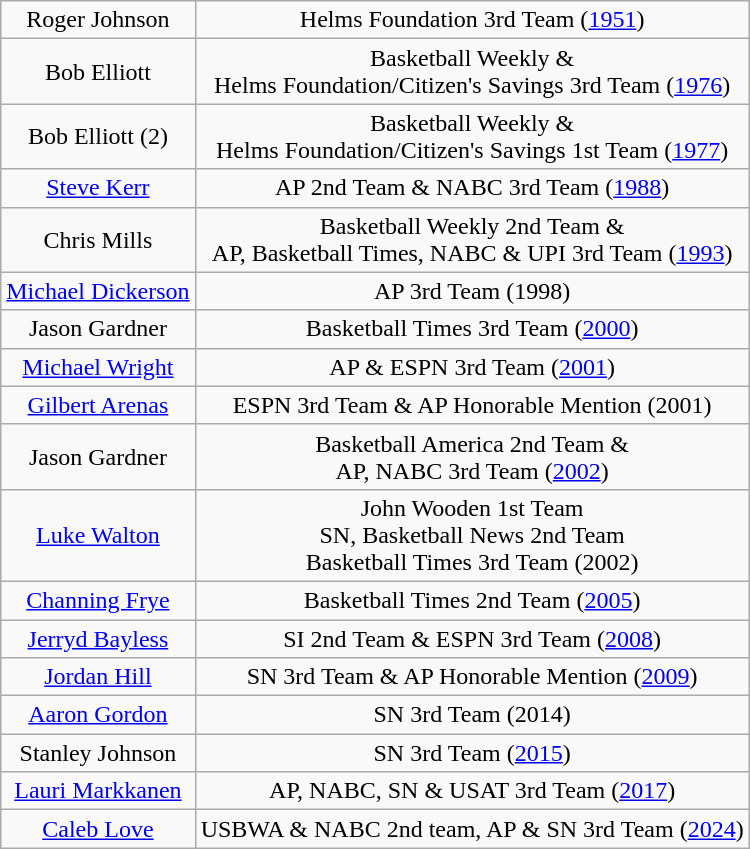<table class="wikitable" style="text-align:center;">
<tr>
<td>Roger Johnson</td>
<td>Helms Foundation 3rd Team (<a href='#'>1951</a>)</td>
</tr>
<tr>
<td>Bob Elliott</td>
<td>Basketball Weekly &<br> Helms Foundation/Citizen's Savings 3rd Team (<a href='#'>1976</a>)</td>
</tr>
<tr>
<td>Bob Elliott (2)</td>
<td>Basketball Weekly &<br> Helms Foundation/Citizen's Savings 1st Team (<a href='#'>1977</a>)</td>
</tr>
<tr>
<td><a href='#'>Steve Kerr</a></td>
<td>AP 2nd Team & NABC 3rd Team (<a href='#'>1988</a>)</td>
</tr>
<tr>
<td>Chris Mills</td>
<td>Basketball Weekly 2nd Team &<br> AP, Basketball Times, NABC & UPI 3rd Team (<a href='#'>1993</a>)</td>
</tr>
<tr>
<td><a href='#'>Michael Dickerson</a></td>
<td>AP 3rd Team (1998)</td>
</tr>
<tr>
<td>Jason Gardner</td>
<td>Basketball Times 3rd Team (<a href='#'>2000</a>)</td>
</tr>
<tr>
<td><a href='#'>Michael Wright</a></td>
<td>AP & ESPN 3rd Team (<a href='#'>2001</a>)</td>
</tr>
<tr>
<td><a href='#'>Gilbert Arenas</a></td>
<td>ESPN 3rd Team & AP Honorable Mention (2001)</td>
</tr>
<tr>
<td>Jason Gardner</td>
<td>Basketball America 2nd Team &<br> AP, NABC 3rd Team (<a href='#'>2002</a>)</td>
</tr>
<tr>
<td><a href='#'>Luke Walton</a></td>
<td>John Wooden 1st Team <br> SN, Basketball News 2nd Team <br>Basketball Times 3rd Team (2002)</td>
</tr>
<tr>
<td><a href='#'>Channing Frye</a></td>
<td>Basketball Times 2nd Team (<a href='#'>2005</a>)</td>
</tr>
<tr>
<td><a href='#'>Jerryd Bayless</a></td>
<td>SI 2nd Team & ESPN 3rd Team (<a href='#'>2008</a>)</td>
</tr>
<tr>
<td><a href='#'>Jordan Hill</a></td>
<td>SN 3rd Team & AP Honorable Mention (<a href='#'>2009</a>)</td>
</tr>
<tr>
<td><a href='#'>Aaron Gordon</a></td>
<td>SN 3rd Team (2014)</td>
</tr>
<tr>
<td>Stanley Johnson</td>
<td>SN 3rd Team (<a href='#'>2015</a>)</td>
</tr>
<tr>
<td><a href='#'>Lauri Markkanen</a></td>
<td>AP, NABC, SN & USAT 3rd Team (<a href='#'>2017</a>)</td>
</tr>
<tr>
<td><a href='#'>Caleb Love</a></td>
<td>USBWA & NABC 2nd team, AP & SN 3rd Team (<a href='#'>2024</a>)</td>
</tr>
</table>
